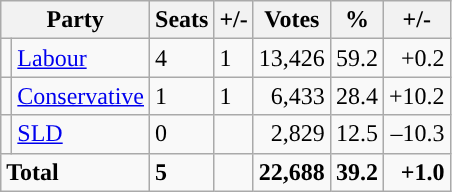<table class="wikitable sortable">
<tr>
<th colspan="2">Party</th>
<th>Seats</th>
<th>+/-</th>
<th>Votes</th>
<th>%</th>
<th>+/-</th>
</tr>
<tr>
<td style="background-color: "></td>
<td><a href='#'>Labour</a></td>
<td>4</td>
<td> 1</td>
<td style="text-align:right;">13,426</td>
<td style="text-align:right;">59.2</td>
<td style="text-align:right;">+0.2</td>
</tr>
<tr>
<td style="background-color: "></td>
<td><a href='#'>Conservative</a></td>
<td>1</td>
<td> 1</td>
<td style="text-align:right;">6,433</td>
<td style="text-align:right;">28.4</td>
<td style="text-align:right;">+10.2</td>
</tr>
<tr>
<td style="background-color: "></td>
<td><a href='#'>SLD</a></td>
<td>0</td>
<td></td>
<td style="text-align:right;">2,829</td>
<td style="text-align:right;">12.5</td>
<td style="text-align:right;">–10.3</td>
</tr>
<tr>
<td colspan="2"><strong>Total</strong></td>
<td><strong>5</strong></td>
<td></td>
<td style="text-align:right;"><strong>22,688</strong></td>
<td style="text-align:right;"><strong>39.2</strong></td>
<td style="text-align:right;"><strong>+1.0</strong></td>
</tr>
</table>
